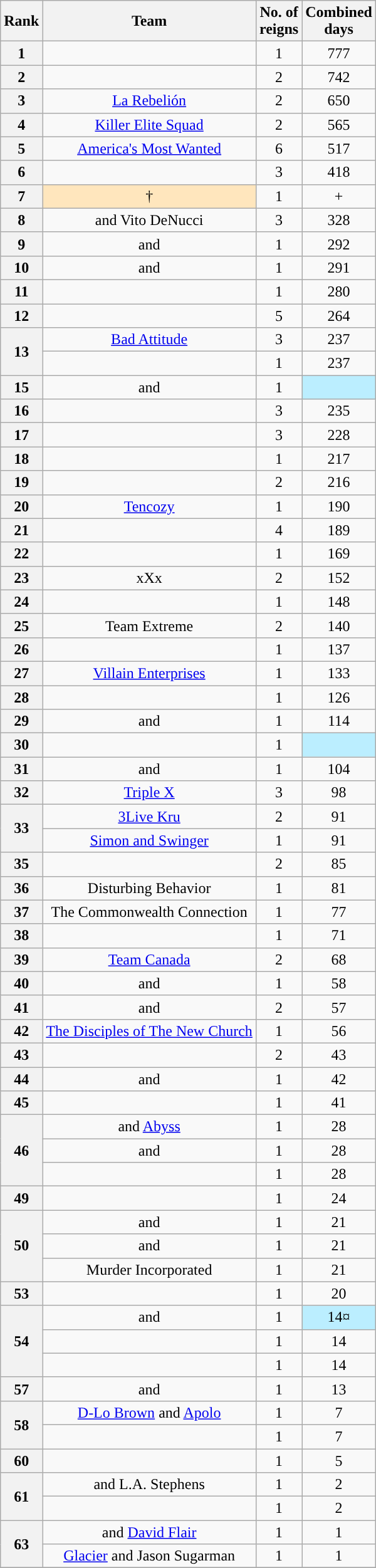<table class="wikitable sortable" style="text-align: center">
<tr>
<th>Rank</th>
<th>Team</th>
<th>No. of<br>reigns</th>
<th>Combined<br>days</th>
</tr>
<tr>
<th>1</th>
<td><br></td>
<td>1</td>
<td>777</td>
</tr>
<tr>
<th>2</th>
<td><br></td>
<td>2</td>
<td>742</td>
</tr>
<tr>
<th>3</th>
<td><a href='#'>La Rebelión</a><br></td>
<td>2</td>
<td>650</td>
</tr>
<tr>
<th>4</th>
<td><a href='#'>Killer Elite Squad</a><br></td>
<td>2</td>
<td>565</td>
</tr>
<tr>
<th>5</th>
<td><a href='#'>America's Most Wanted</a><br></td>
<td>6</td>
<td>517</td>
</tr>
<tr>
<th>6</th>
<td><br></td>
<td>3</td>
<td>418</td>
</tr>
<tr>
<th>7</th>
<td style="background-color:#ffe6bd"> †</td>
<td>1</td>
<td>+</td>
</tr>
<tr>
<th>8</th>
<td> and Vito DeNucci</td>
<td>3</td>
<td>328</td>
</tr>
<tr>
<th>9</th>
<td> and </td>
<td>1</td>
<td>292</td>
</tr>
<tr>
<th>10</th>
<td> and </td>
<td>1</td>
<td>291</td>
</tr>
<tr>
<th>11</th>
<td> <br></td>
<td>1</td>
<td>280</td>
</tr>
<tr>
<th>12</th>
<td> <br></td>
<td>5</td>
<td>264</td>
</tr>
<tr>
<th rowspan=2>13</th>
<td><a href='#'>Bad Attitude</a><br></td>
<td>3</td>
<td>237</td>
</tr>
<tr>
<td><br></td>
<td>1</td>
<td>237</td>
</tr>
<tr>
<th>15</th>
<td> and </td>
<td>1</td>
<td style="background-color:#bbeeff"></td>
</tr>
<tr>
<th>16</th>
<td><br></td>
<td>3</td>
<td>235</td>
</tr>
<tr>
<th>17</th>
<td><br></td>
<td>3</td>
<td>228</td>
</tr>
<tr>
<th>18</th>
<td><br></td>
<td>1</td>
<td>217</td>
</tr>
<tr>
<th>19</th>
<td><br></td>
<td>2</td>
<td>216</td>
</tr>
<tr>
<th>20</th>
<td><a href='#'>Tencozy</a><br></td>
<td>1</td>
<td>190</td>
</tr>
<tr>
<th>21</th>
<td><br></td>
<td>4</td>
<td>189</td>
</tr>
<tr>
<th>22</th>
<td><br></td>
<td>1</td>
<td>169</td>
</tr>
<tr>
<th>23</th>
<td>xXx<br></td>
<td>2</td>
<td>152</td>
</tr>
<tr>
<th>24</th>
<td><br></td>
<td>1</td>
<td>148</td>
</tr>
<tr>
<th>25</th>
<td>Team Extreme<br></td>
<td>2</td>
<td>140</td>
</tr>
<tr>
<th>26</th>
<td><br></td>
<td>1</td>
<td>137</td>
</tr>
<tr>
<th>27</th>
<td><a href='#'>Villain Enterprises</a><br></td>
<td>1</td>
<td>133</td>
</tr>
<tr>
<th>28</th>
<td><br></td>
<td>1</td>
<td>126</td>
</tr>
<tr>
<th>29</th>
<td> and </td>
<td>1</td>
<td>114</td>
</tr>
<tr>
<th>30</th>
<td><br></td>
<td>1</td>
<td style="background-color:#bbeeff"></td>
</tr>
<tr>
<th>31</th>
<td> and </td>
<td>1</td>
<td>104</td>
</tr>
<tr>
<th>32</th>
<td><a href='#'>Triple X</a><br></td>
<td>3</td>
<td>98</td>
</tr>
<tr>
<th rowspan=2>33</th>
<td><a href='#'>3Live Kru</a><br></td>
<td>2</td>
<td>91</td>
</tr>
<tr>
<td><a href='#'>Simon and Swinger</a><br></td>
<td>1</td>
<td>91</td>
</tr>
<tr>
<th>35</th>
<td></td>
<td>2</td>
<td>85</td>
</tr>
<tr>
<th>36</th>
<td>Disturbing Behavior<br></td>
<td>1</td>
<td>81</td>
</tr>
<tr>
<th>37</th>
<td>The Commonwealth Connection<br></td>
<td>1</td>
<td>77</td>
</tr>
<tr>
<th>38</th>
<td><br></td>
<td>1</td>
<td>71</td>
</tr>
<tr>
<th>39</th>
<td><a href='#'>Team Canada</a><br></td>
<td>2</td>
<td>68</td>
</tr>
<tr>
<th>40</th>
<td> and </td>
<td>1</td>
<td>58</td>
</tr>
<tr>
<th>41</th>
<td> and </td>
<td>2</td>
<td>57</td>
</tr>
<tr>
<th>42</th>
<td><a href='#'>The Disciples of The New Church</a><br></td>
<td>1</td>
<td>56</td>
</tr>
<tr>
<th>43</th>
<td><br></td>
<td>2</td>
<td>43</td>
</tr>
<tr>
<th>44</th>
<td> and </td>
<td>1</td>
<td>42</td>
</tr>
<tr>
<th>45</th>
<td><br></td>
<td>1</td>
<td>41</td>
</tr>
<tr>
<th rowspan=3>46</th>
<td> and <a href='#'>Abyss</a></td>
<td>1</td>
<td>28</td>
</tr>
<tr>
<td> and </td>
<td>1</td>
<td>28</td>
</tr>
<tr>
<td><br></td>
<td>1</td>
<td>28</td>
</tr>
<tr>
<th>49</th>
<td><br></td>
<td>1</td>
<td>24</td>
</tr>
<tr>
<th rowspan=3>50</th>
<td> and </td>
<td>1</td>
<td>21</td>
</tr>
<tr>
<td> and </td>
<td>1</td>
<td>21</td>
</tr>
<tr>
<td>Murder Incorporated<br></td>
<td>1</td>
<td>21</td>
</tr>
<tr>
<th>53</th>
<td><br></td>
<td>1</td>
<td>20</td>
</tr>
<tr>
<th rowspan=3>54</th>
<td> and </td>
<td>1</td>
<td style="background-color:#bbeeff">14¤</td>
</tr>
<tr>
<td><br></td>
<td>1</td>
<td>14</td>
</tr>
<tr>
<td><br></td>
<td>1</td>
<td>14</td>
</tr>
<tr>
<th>57</th>
<td> and </td>
<td>1</td>
<td>13</td>
</tr>
<tr>
<th rowspan=2>58</th>
<td><a href='#'>D-Lo Brown</a> and <a href='#'>Apolo</a></td>
<td>1</td>
<td>7</td>
</tr>
<tr>
<td><br></td>
<td>1</td>
<td>7</td>
</tr>
<tr>
<th>60</th>
<td><br></td>
<td>1</td>
<td>5</td>
</tr>
<tr>
<th rowspan=2>61</th>
<td> and L.A. Stephens</td>
<td>1</td>
<td>2</td>
</tr>
<tr>
<td><br></td>
<td>1</td>
<td>2</td>
</tr>
<tr>
<th rowspan=2>63</th>
<td> and <a href='#'>David Flair</a></td>
<td>1</td>
<td>1</td>
</tr>
<tr>
<td><a href='#'>Glacier</a> and Jason Sugarman</td>
<td>1</td>
<td>1</td>
</tr>
<tr>
</tr>
</table>
